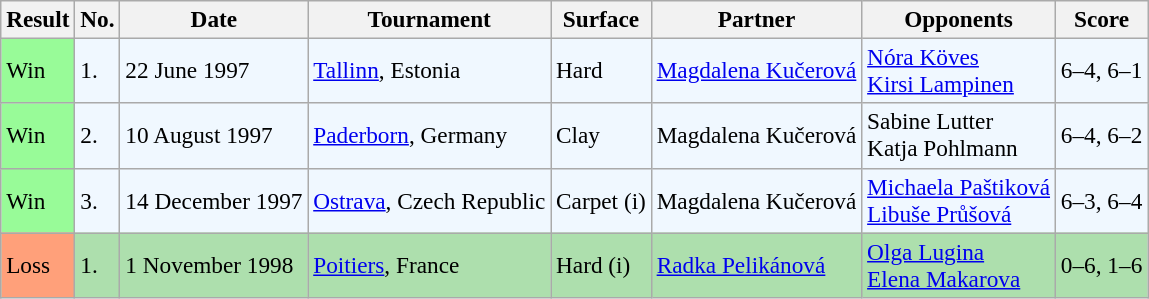<table class="wikitable" style="font-size:97%">
<tr>
<th>Result</th>
<th>No.</th>
<th>Date</th>
<th>Tournament</th>
<th>Surface</th>
<th>Partner</th>
<th>Opponents</th>
<th>Score</th>
</tr>
<tr style="background:#f0f8ff;">
<td style="background:#98fb98;">Win</td>
<td>1.</td>
<td>22 June 1997</td>
<td><a href='#'>Tallinn</a>, Estonia</td>
<td>Hard</td>
<td> <a href='#'>Magdalena Kučerová</a></td>
<td> <a href='#'>Nóra Köves</a> <br>  <a href='#'>Kirsi Lampinen</a></td>
<td>6–4, 6–1</td>
</tr>
<tr style="background:#f0f8ff;">
<td style="background:#98fb98;">Win</td>
<td>2.</td>
<td>10 August 1997</td>
<td><a href='#'>Paderborn</a>, Germany</td>
<td>Clay</td>
<td> Magdalena Kučerová</td>
<td> Sabine Lutter <br>  Katja Pohlmann</td>
<td>6–4, 6–2</td>
</tr>
<tr style="background:#f0f8ff;">
<td style="background:#98fb98;">Win</td>
<td>3.</td>
<td>14 December 1997</td>
<td><a href='#'>Ostrava</a>, Czech Republic</td>
<td>Carpet (i)</td>
<td> Magdalena Kučerová</td>
<td> <a href='#'>Michaela Paštiková</a> <br>  <a href='#'>Libuše Průšová</a></td>
<td>6–3, 6–4</td>
</tr>
<tr style="background:#addfad;">
<td style="background:#ffa07a;">Loss</td>
<td>1.</td>
<td>1 November 1998</td>
<td><a href='#'>Poitiers</a>, France</td>
<td>Hard (i)</td>
<td> <a href='#'>Radka Pelikánová</a></td>
<td> <a href='#'>Olga Lugina</a> <br>  <a href='#'>Elena Makarova</a></td>
<td>0–6, 1–6</td>
</tr>
</table>
